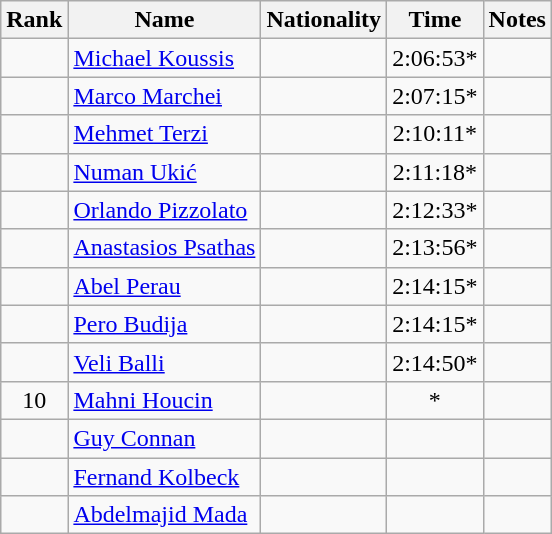<table class="wikitable sortable" style="text-align:center">
<tr>
<th>Rank</th>
<th>Name</th>
<th>Nationality</th>
<th>Time</th>
<th>Notes</th>
</tr>
<tr>
<td></td>
<td align=left><a href='#'>Michael Koussis</a></td>
<td align=left></td>
<td>2:06:53*</td>
<td></td>
</tr>
<tr>
<td></td>
<td align=left><a href='#'>Marco Marchei</a></td>
<td align=left></td>
<td>2:07:15*</td>
<td></td>
</tr>
<tr>
<td></td>
<td align=left><a href='#'>Mehmet Terzi</a></td>
<td align=left></td>
<td>2:10:11*</td>
<td></td>
</tr>
<tr>
<td></td>
<td align=left><a href='#'>Numan Ukić</a></td>
<td align=left></td>
<td>2:11:18*</td>
<td></td>
</tr>
<tr>
<td></td>
<td align=left><a href='#'>Orlando Pizzolato</a></td>
<td align=left></td>
<td>2:12:33*</td>
<td></td>
</tr>
<tr>
<td></td>
<td align=left><a href='#'>Anastasios Psathas</a></td>
<td align=left></td>
<td>2:13:56*</td>
<td></td>
</tr>
<tr>
<td></td>
<td align=left><a href='#'>Abel Perau</a></td>
<td align=left></td>
<td>2:14:15*</td>
<td></td>
</tr>
<tr>
<td></td>
<td align=left><a href='#'>Pero Budija</a></td>
<td align=left></td>
<td>2:14:15*</td>
<td></td>
</tr>
<tr>
<td></td>
<td align=left><a href='#'>Veli Balli</a></td>
<td align=left></td>
<td>2:14:50*</td>
<td></td>
</tr>
<tr>
<td>10</td>
<td align=left><a href='#'>Mahni Houcin</a></td>
<td align=left></td>
<td>*</td>
<td></td>
</tr>
<tr>
<td></td>
<td align=left><a href='#'>Guy Connan</a></td>
<td align=left></td>
<td></td>
<td></td>
</tr>
<tr>
<td></td>
<td align=left><a href='#'>Fernand Kolbeck</a></td>
<td align=left></td>
<td></td>
<td></td>
</tr>
<tr>
<td></td>
<td align=left><a href='#'>Abdelmajid Mada</a></td>
<td align=left></td>
<td></td>
<td></td>
</tr>
</table>
